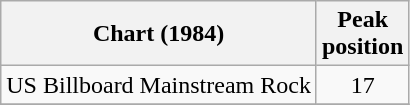<table class="wikitable sortable">
<tr>
<th>Chart (1984)</th>
<th>Peak<br>position</th>
</tr>
<tr>
<td>US Billboard Mainstream Rock </td>
<td align="center">17</td>
</tr>
<tr>
</tr>
</table>
